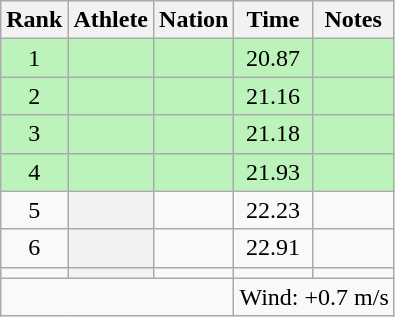<table class="wikitable plainrowheaders sortable" style="text-align:center;">
<tr>
<th scope=col>Rank</th>
<th scope=col>Athlete</th>
<th scope=col>Nation</th>
<th scope=col>Time</th>
<th scope=col>Notes</th>
</tr>
<tr bgcolor=#bbf3bb>
<td>1</td>
<th scope=row style="background:#bbf3bb; text-align:left;"></th>
<td align=left></td>
<td>20.87</td>
<td></td>
</tr>
<tr bgcolor=#bbf3bb>
<td>2</td>
<th scope=row style="background:#bbf3bb; text-align:left;"></th>
<td align=left></td>
<td>21.16</td>
<td></td>
</tr>
<tr bgcolor=#bbf3bb>
<td>3</td>
<th scope=row style="background:#bbf3bb; text-align:left;"></th>
<td align=left></td>
<td>21.18</td>
<td></td>
</tr>
<tr bgcolor=#bbf3bb>
<td>4</td>
<th scope=row style="background:#bbf3bb; text-align:left;"></th>
<td align=left></td>
<td>21.93</td>
<td></td>
</tr>
<tr>
<td>5</td>
<th scope=row style=text-align:left;></th>
<td align=left></td>
<td>22.23</td>
<td></td>
</tr>
<tr>
<td>6</td>
<th scope=row style=text-align:left;></th>
<td align=left></td>
<td>22.91</td>
<td></td>
</tr>
<tr>
<td></td>
<th scope=row style=text-align:left;></th>
<td align=left></td>
<td></td>
<td></td>
</tr>
<tr class=sortbottom>
<td colspan=3></td>
<td colspan=2 style=text-align:left;>Wind: +0.7 m/s</td>
</tr>
</table>
